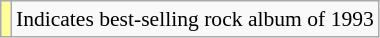<table class="wikitable" style="font-size:90%;">
<tr>
<td style="background-color:#FFFF99"></td>
<td>Indicates best-selling rock album of 1993</td>
</tr>
</table>
